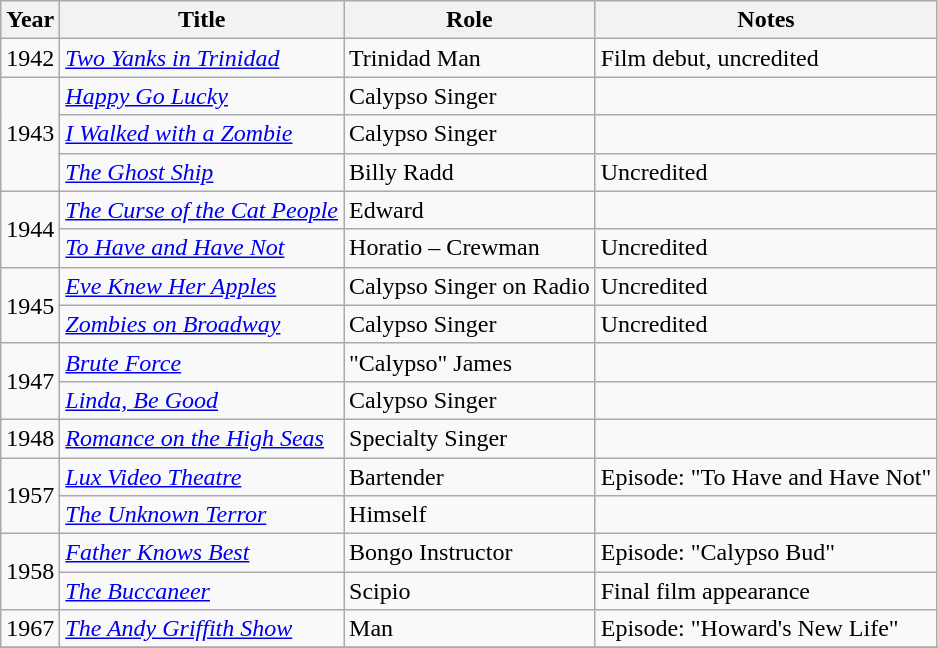<table class="wikitable sortable">
<tr>
<th>Year</th>
<th>Title</th>
<th>Role</th>
<th class="unsortable">Notes</th>
</tr>
<tr>
<td>1942</td>
<td><em><a href='#'>Two Yanks in Trinidad</a></em></td>
<td>Trinidad Man</td>
<td>Film debut, uncredited</td>
</tr>
<tr>
<td rowspan=3>1943</td>
<td><em><a href='#'>Happy Go Lucky</a></em></td>
<td>Calypso Singer</td>
<td></td>
</tr>
<tr>
<td><em><a href='#'>I Walked with a Zombie</a></em></td>
<td>Calypso Singer</td>
<td></td>
</tr>
<tr>
<td><em><a href='#'>The Ghost Ship</a></em></td>
<td>Billy Radd</td>
<td>Uncredited</td>
</tr>
<tr>
<td rowspan=2>1944</td>
<td><em><a href='#'>The Curse of the Cat People</a></em></td>
<td>Edward</td>
<td></td>
</tr>
<tr>
<td><em><a href='#'>To Have and Have Not</a></em></td>
<td>Horatio – Crewman</td>
<td>Uncredited</td>
</tr>
<tr>
<td rowspan=2>1945</td>
<td><em><a href='#'>Eve Knew Her Apples</a></em></td>
<td>Calypso Singer on Radio</td>
<td>Uncredited</td>
</tr>
<tr>
<td><em><a href='#'>Zombies on Broadway</a></em></td>
<td>Calypso Singer</td>
<td>Uncredited</td>
</tr>
<tr>
<td rowspan=2>1947</td>
<td><em><a href='#'>Brute Force</a></em></td>
<td>"Calypso" James</td>
<td></td>
</tr>
<tr>
<td><em><a href='#'>Linda, Be Good</a></em></td>
<td>Calypso Singer</td>
<td></td>
</tr>
<tr>
<td>1948</td>
<td><em><a href='#'>Romance on the High Seas</a></em></td>
<td>Specialty Singer</td>
<td></td>
</tr>
<tr>
<td rowspan=2>1957</td>
<td><em><a href='#'>Lux Video Theatre</a></em></td>
<td>Bartender</td>
<td>Episode: "To Have and Have Not"</td>
</tr>
<tr>
<td><em><a href='#'>The Unknown Terror</a></em></td>
<td>Himself</td>
<td></td>
</tr>
<tr>
<td rowspan=2>1958</td>
<td><em><a href='#'>Father Knows Best</a></em></td>
<td>Bongo Instructor</td>
<td>Episode: "Calypso Bud"</td>
</tr>
<tr>
<td><em><a href='#'>The Buccaneer</a></em></td>
<td>Scipio</td>
<td>Final film appearance</td>
</tr>
<tr>
<td>1967</td>
<td><em><a href='#'>The Andy Griffith Show</a></em></td>
<td>Man</td>
<td>Episode: "Howard's New Life"</td>
</tr>
<tr>
</tr>
</table>
